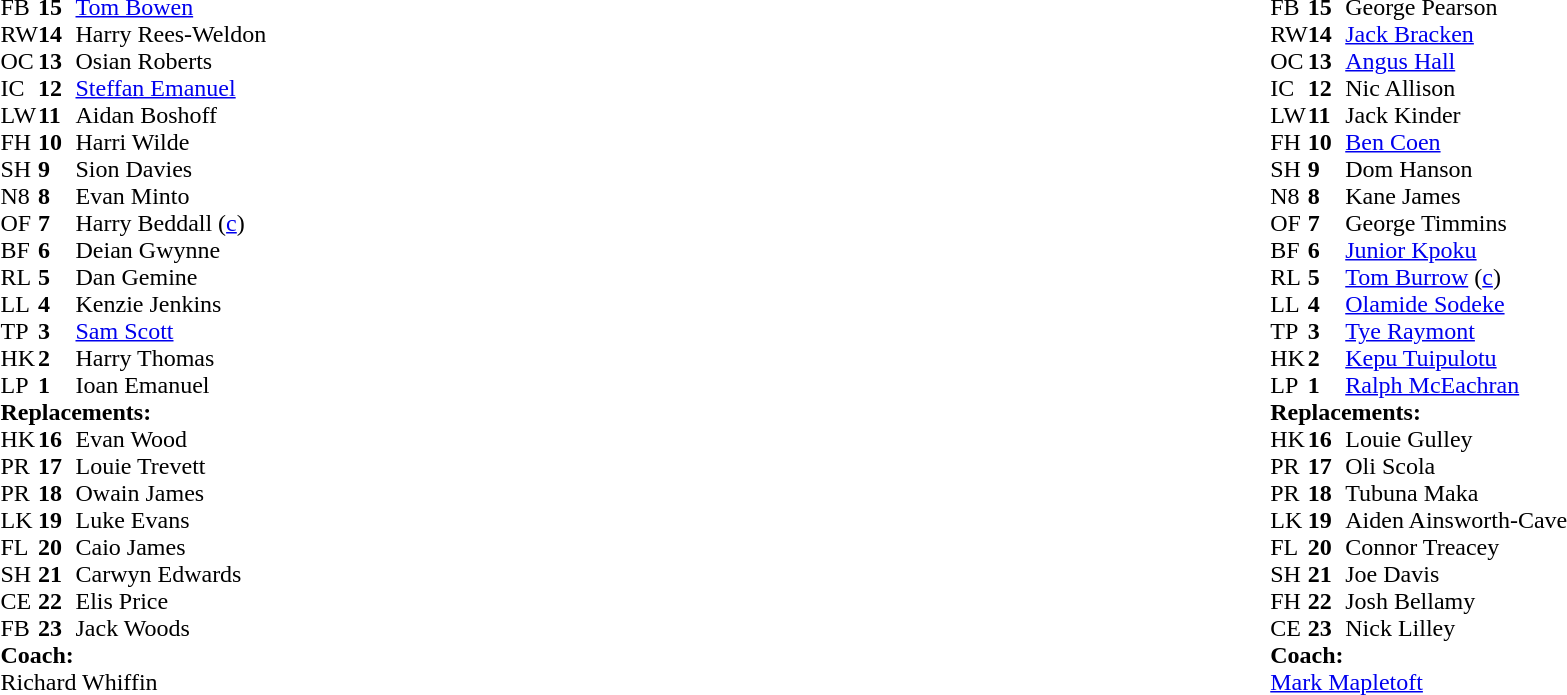<table style="width:100%">
<tr>
<td style="vertical-align:top; width:50%"><br><table cellspacing="0" cellpadding="0">
<tr>
<th width="25"></th>
<th width="25"></th>
</tr>
<tr>
<td>FB</td>
<td><strong>15</strong></td>
<td><a href='#'>Tom Bowen</a></td>
<td></td>
<td></td>
<td></td>
</tr>
<tr>
<td>RW</td>
<td><strong>14</strong></td>
<td>Harry Rees-Weldon</td>
<td></td>
<td></td>
<td></td>
<td></td>
</tr>
<tr>
<td>OC</td>
<td><strong>13</strong></td>
<td>Osian Roberts</td>
</tr>
<tr>
<td>IC</td>
<td><strong>12</strong></td>
<td><a href='#'>Steffan Emanuel</a></td>
<td></td>
<td></td>
</tr>
<tr>
<td>LW</td>
<td><strong>11</strong></td>
<td>Aidan Boshoff</td>
</tr>
<tr>
<td>FH</td>
<td><strong>10</strong></td>
<td>Harri Wilde</td>
</tr>
<tr>
<td>SH</td>
<td><strong>9</strong></td>
<td>Sion Davies</td>
<td></td>
<td></td>
</tr>
<tr>
<td>N8</td>
<td><strong>8</strong></td>
<td>Evan Minto</td>
<td></td>
<td></td>
</tr>
<tr>
<td>OF</td>
<td><strong>7</strong></td>
<td>Harry Beddall (<a href='#'>c</a>)</td>
</tr>
<tr>
<td>BF</td>
<td><strong>6</strong></td>
<td>Deian Gwynne</td>
</tr>
<tr>
<td>RL</td>
<td><strong>5</strong></td>
<td>Dan Gemine</td>
<td></td>
</tr>
<tr>
<td>LL</td>
<td><strong>4</strong></td>
<td>Kenzie Jenkins</td>
<td></td>
<td></td>
</tr>
<tr>
<td>TP</td>
<td><strong>3</strong></td>
<td><a href='#'>Sam Scott</a></td>
<td></td>
<td></td>
</tr>
<tr>
<td>HK</td>
<td><strong>2</strong></td>
<td>Harry Thomas</td>
<td></td>
<td></td>
</tr>
<tr>
<td>LP</td>
<td><strong>1</strong></td>
<td>Ioan Emanuel</td>
<td></td>
<td></td>
</tr>
<tr>
<td colspan="3"><strong>Replacements:</strong></td>
</tr>
<tr>
<td>HK</td>
<td><strong>16</strong></td>
<td>Evan Wood</td>
<td></td>
<td></td>
</tr>
<tr>
<td>PR</td>
<td><strong>17</strong></td>
<td>Louie Trevett</td>
<td></td>
<td></td>
</tr>
<tr>
<td>PR</td>
<td><strong>18</strong></td>
<td>Owain James</td>
<td></td>
<td></td>
</tr>
<tr>
<td>LK</td>
<td><strong>19</strong></td>
<td>Luke Evans</td>
<td></td>
<td></td>
</tr>
<tr>
<td>FL</td>
<td><strong>20</strong></td>
<td>Caio James</td>
<td></td>
<td></td>
</tr>
<tr>
<td>SH</td>
<td><strong>21</strong></td>
<td>Carwyn Edwards</td>
<td></td>
<td></td>
</tr>
<tr>
<td>CE</td>
<td><strong>22</strong></td>
<td>Elis Price</td>
<td></td>
<td></td>
</tr>
<tr>
<td>FB</td>
<td><strong>23</strong></td>
<td>Jack Woods</td>
<td></td>
<td></td>
<td></td>
<td></td>
</tr>
<tr>
<td colspan="3"><strong>Coach:</strong></td>
</tr>
<tr>
<td colspan="3">Richard Whiffin</td>
</tr>
</table>
</td>
<td style="vertical-align:top"></td>
<td style="vertical-align:top; width:50%"><br><table cellspacing="0" cellpadding="0" style="margin:auto">
<tr>
<th width="25"></th>
<th width="25"></th>
</tr>
<tr>
<td>FB</td>
<td><strong>15</strong></td>
<td>George Pearson</td>
<td></td>
<td></td>
</tr>
<tr>
<td>RW</td>
<td><strong>14</strong></td>
<td><a href='#'>Jack Bracken</a></td>
<td></td>
</tr>
<tr>
<td>OC</td>
<td><strong>13</strong></td>
<td><a href='#'>Angus Hall</a></td>
</tr>
<tr>
<td>IC</td>
<td><strong>12</strong></td>
<td>Nic Allison</td>
<td></td>
<td></td>
</tr>
<tr>
<td>LW</td>
<td><strong>11</strong></td>
<td>Jack Kinder</td>
</tr>
<tr>
<td>FH</td>
<td><strong>10</strong></td>
<td><a href='#'>Ben Coen</a></td>
</tr>
<tr>
<td>SH</td>
<td><strong>9</strong></td>
<td>Dom Hanson</td>
<td></td>
<td></td>
</tr>
<tr>
<td>N8</td>
<td><strong>8</strong></td>
<td>Kane James</td>
</tr>
<tr>
<td>OF</td>
<td><strong>7</strong></td>
<td>George Timmins</td>
<td></td>
<td></td>
</tr>
<tr>
<td>BF</td>
<td><strong>6</strong></td>
<td><a href='#'>Junior Kpoku</a></td>
</tr>
<tr>
<td>RL</td>
<td><strong>5</strong></td>
<td><a href='#'>Tom Burrow</a> (<a href='#'>c</a>)</td>
</tr>
<tr>
<td>LL</td>
<td><strong>4</strong></td>
<td><a href='#'>Olamide Sodeke</a></td>
<td></td>
<td></td>
</tr>
<tr>
<td>TP</td>
<td><strong>3</strong></td>
<td><a href='#'>Tye Raymont</a></td>
<td></td>
<td></td>
</tr>
<tr>
<td>HK</td>
<td><strong>2</strong></td>
<td><a href='#'>Kepu Tuipulotu</a></td>
<td></td>
<td></td>
</tr>
<tr>
<td>LP</td>
<td><strong>1</strong></td>
<td><a href='#'>Ralph McEachran</a></td>
</tr>
<tr>
<td colspan="3"><strong>Replacements:</strong></td>
</tr>
<tr>
<td>HK</td>
<td><strong>16</strong></td>
<td>Louie Gulley</td>
<td></td>
<td></td>
</tr>
<tr>
<td>PR</td>
<td><strong>17</strong></td>
<td>Oli Scola</td>
</tr>
<tr>
<td>PR</td>
<td><strong>18</strong></td>
<td>Tubuna Maka</td>
<td></td>
<td></td>
</tr>
<tr>
<td>LK</td>
<td><strong>19</strong></td>
<td>Aiden Ainsworth-Cave</td>
<td></td>
<td></td>
</tr>
<tr>
<td>FL</td>
<td><strong>20</strong></td>
<td>Connor Treacey</td>
<td></td>
<td></td>
</tr>
<tr>
<td>SH</td>
<td><strong>21</strong></td>
<td>Joe Davis</td>
<td></td>
<td></td>
</tr>
<tr>
<td>FH</td>
<td><strong>22</strong></td>
<td>Josh Bellamy</td>
<td></td>
<td></td>
</tr>
<tr>
<td>CE</td>
<td><strong>23</strong></td>
<td>Nick Lilley</td>
<td></td>
<td></td>
</tr>
<tr>
<td colspan="3"><strong>Coach:</strong></td>
</tr>
<tr>
<td colspan="3"><a href='#'>Mark Mapletoft</a></td>
</tr>
</table>
</td>
</tr>
</table>
